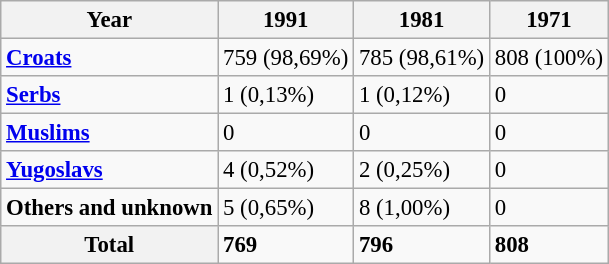<table class="wikitable" style="font-size:95%;">
<tr>
<th>Year</th>
<th>1991</th>
<th>1981</th>
<th>1971</th>
</tr>
<tr>
<td><strong><a href='#'>Croats</a></strong></td>
<td>759 (98,69%)</td>
<td>785 (98,61%)</td>
<td>808 (100%)</td>
</tr>
<tr>
<td><strong><a href='#'>Serbs</a></strong></td>
<td>1 (0,13%)</td>
<td>1 (0,12%)</td>
<td>0</td>
</tr>
<tr>
<td><strong><a href='#'>Muslims</a></strong></td>
<td>0</td>
<td>0</td>
<td>0</td>
</tr>
<tr>
<td><strong><a href='#'>Yugoslavs</a></strong></td>
<td>4 (0,52%)</td>
<td>2 (0,25%)</td>
<td>0</td>
</tr>
<tr>
<td><strong>Others and unknown</strong></td>
<td>5 (0,65%)</td>
<td>8 (1,00%)</td>
<td>0</td>
</tr>
<tr>
<th>Total</th>
<td><strong>769</strong></td>
<td><strong>796</strong></td>
<td><strong>808</strong></td>
</tr>
</table>
